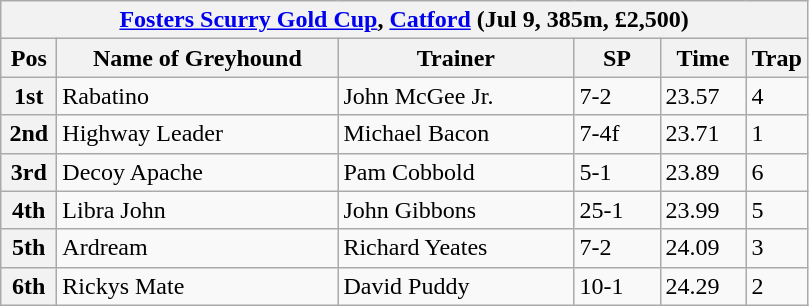<table class="wikitable">
<tr>
<th colspan="6"><a href='#'>Fosters Scurry Gold Cup</a>, <a href='#'>Catford</a> (Jul 9, 385m, £2,500)</th>
</tr>
<tr>
<th width=30>Pos</th>
<th width=180>Name of Greyhound</th>
<th width=150>Trainer</th>
<th width=50>SP</th>
<th width=50>Time</th>
<th width=30>Trap</th>
</tr>
<tr>
<th>1st</th>
<td>Rabatino</td>
<td>John McGee Jr.</td>
<td>7-2</td>
<td>23.57</td>
<td>4</td>
</tr>
<tr>
<th>2nd</th>
<td>Highway Leader</td>
<td>Michael Bacon</td>
<td>7-4f</td>
<td>23.71</td>
<td>1</td>
</tr>
<tr>
<th>3rd</th>
<td>Decoy Apache</td>
<td>Pam Cobbold</td>
<td>5-1</td>
<td>23.89</td>
<td>6</td>
</tr>
<tr>
<th>4th</th>
<td>Libra John</td>
<td>John Gibbons</td>
<td>25-1</td>
<td>23.99</td>
<td>5</td>
</tr>
<tr>
<th>5th</th>
<td>Ardream</td>
<td>Richard Yeates</td>
<td>7-2</td>
<td>24.09</td>
<td>3</td>
</tr>
<tr>
<th>6th</th>
<td>Rickys Mate</td>
<td>David Puddy</td>
<td>10-1</td>
<td>24.29</td>
<td>2</td>
</tr>
</table>
